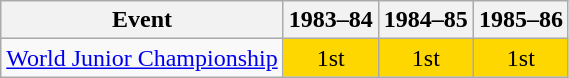<table class="wikitable" style="text-align:center">
<tr>
<th>Event</th>
<th>1983–84</th>
<th>1984–85</th>
<th>1985–86</th>
</tr>
<tr>
<td align=left><a href='#'>World Junior Championship</a></td>
<td bgcolor=gold>1st</td>
<td bgcolor=gold>1st</td>
<td bgcolor=gold>1st</td>
</tr>
</table>
